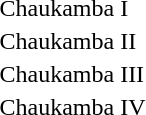<table border=0>
<tr>
<td>Chaukamba I</td>
<td></td>
</tr>
<tr>
<td>Chaukamba II</td>
<td></td>
</tr>
<tr>
<td>Chaukamba III</td>
<td></td>
</tr>
<tr>
<td>Chaukamba IV</td>
<td></td>
</tr>
</table>
